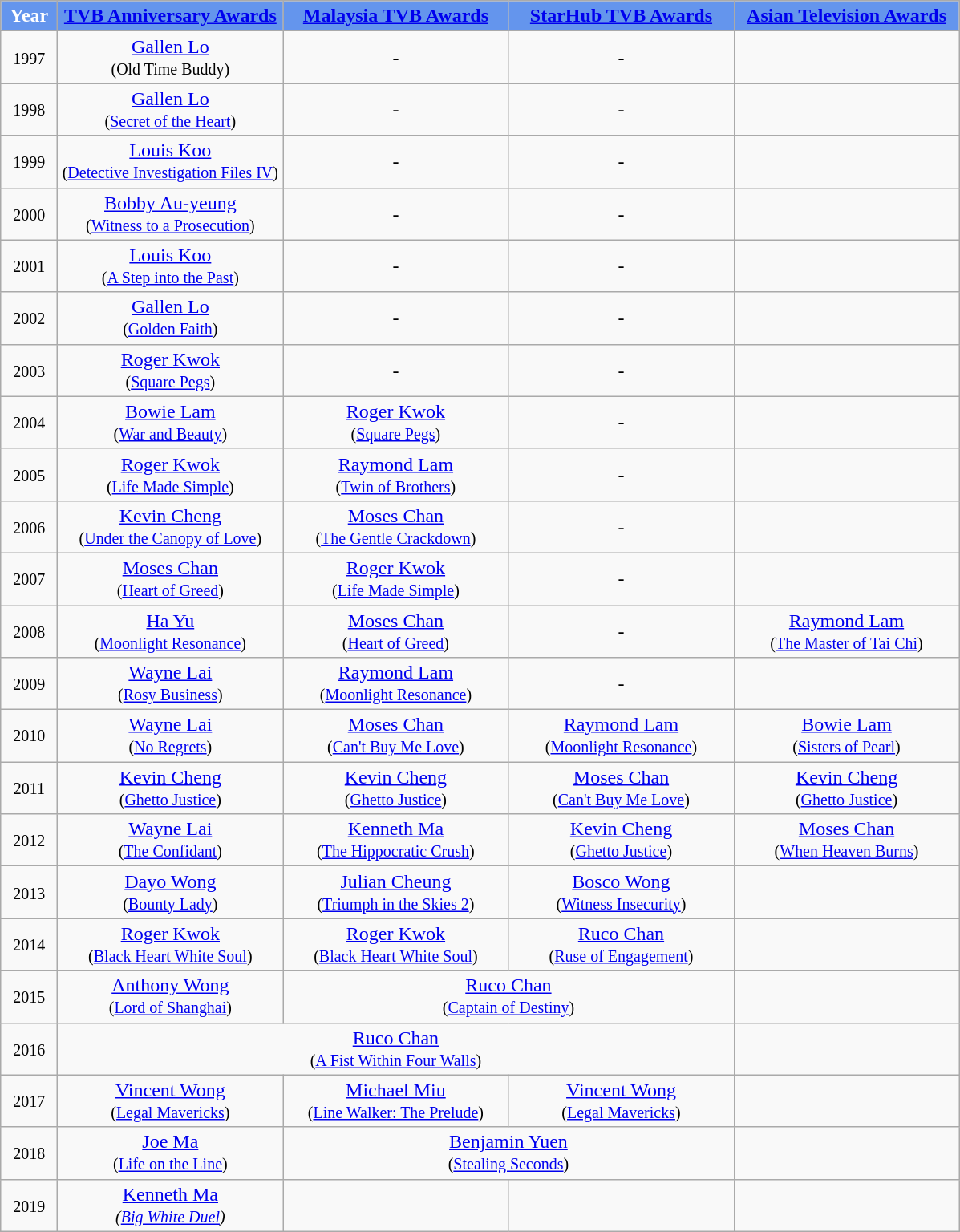<table class="wikitable" style="text-align:center;">
<tr>
<th width=40 style="background:cornflowerblue; color:white;">Year</th>
<th width=180 style="background:cornflowerblue; color:white;"><a href='#'>TVB Anniversary Awards</a></th>
<th width=180 style="background:cornflowerblue; color:white;"><a href='#'>Malaysia TVB Awards</a></th>
<th width=180 style="background:cornflowerblue; color:white;"><a href='#'>StarHub TVB Awards</a></th>
<th width=180 style="background:cornflowerblue; color:white;"><a href='#'>Asian Television Awards</a></th>
</tr>
<tr>
<td><small>1997</small></td>
<td><a href='#'>Gallen Lo</a><br><small>(Old Time Buddy)</small></td>
<td>-</td>
<td>-</td>
<td></td>
</tr>
<tr>
<td><small>1998</small></td>
<td><a href='#'>Gallen Lo</a><br><small>(<a href='#'>Secret of the Heart</a>)</small></td>
<td>-</td>
<td>-</td>
<td></td>
</tr>
<tr>
<td><small>1999</small></td>
<td><a href='#'>Louis Koo</a><br><small>(<a href='#'>Detective Investigation Files IV</a>)</small></td>
<td>-</td>
<td>-</td>
<td></td>
</tr>
<tr>
<td><small>2000</small></td>
<td><a href='#'>Bobby Au-yeung</a><br><small>(<a href='#'>Witness to a Prosecution</a>)</small></td>
<td>-</td>
<td>-</td>
<td></td>
</tr>
<tr>
<td><small>2001</small></td>
<td><a href='#'>Louis Koo</a><br><small>(<a href='#'>A Step into the Past</a>)</small></td>
<td>-</td>
<td>-</td>
<td></td>
</tr>
<tr>
<td><small>2002</small></td>
<td><a href='#'>Gallen Lo</a><br><small>(<a href='#'>Golden Faith</a>)</small></td>
<td>-</td>
<td>-</td>
<td></td>
</tr>
<tr>
<td><small>2003</small></td>
<td><a href='#'>Roger Kwok</a><br><small>(<a href='#'>Square Pegs</a>)</small></td>
<td>-</td>
<td>-</td>
<td></td>
</tr>
<tr>
<td><small>2004</small></td>
<td><a href='#'>Bowie Lam</a><br><small>(<a href='#'>War and Beauty</a>)</small></td>
<td><a href='#'>Roger Kwok</a><br><small>(<a href='#'>Square Pegs</a>)</small></td>
<td>-</td>
<td></td>
</tr>
<tr>
<td><small>2005</small></td>
<td><a href='#'>Roger Kwok</a><br><small>(<a href='#'>Life Made Simple</a>)</small></td>
<td><a href='#'>Raymond Lam</a><br><small>(<a href='#'>Twin of Brothers</a>)</small></td>
<td>-</td>
<td></td>
</tr>
<tr>
<td><small>2006</small></td>
<td><a href='#'>Kevin Cheng</a><br> <small>(<a href='#'>Under the Canopy of Love</a>)</small></td>
<td><a href='#'>Moses Chan</a><br><small>(<a href='#'>The Gentle Crackdown</a>)</small></td>
<td>-</td>
<td></td>
</tr>
<tr>
<td><small>2007</small></td>
<td><a href='#'>Moses Chan</a><br><small>(<a href='#'>Heart of Greed</a>)</small></td>
<td><a href='#'>Roger Kwok</a><br><small>(<a href='#'>Life Made Simple</a>)</small></td>
<td>-</td>
<td></td>
</tr>
<tr>
<td><small>2008</small></td>
<td><a href='#'>Ha Yu</a><br><small>(<a href='#'>Moonlight Resonance</a>)</small></td>
<td><a href='#'>Moses Chan</a><br><small>(<a href='#'>Heart of Greed</a>)</small></td>
<td>-</td>
<td><a href='#'>Raymond Lam</a><br><small>(<a href='#'>The Master of Tai Chi</a>)</small></td>
</tr>
<tr>
<td><small>2009</small></td>
<td><a href='#'>Wayne Lai</a><br><small>(<a href='#'>Rosy Business</a>)</small></td>
<td><a href='#'>Raymond Lam</a><br><small>(<a href='#'>Moonlight Resonance</a>)</small></td>
<td>-</td>
<td></td>
</tr>
<tr>
<td><small>2010</small></td>
<td><a href='#'>Wayne Lai</a><br> <small>(<a href='#'>No Regrets</a>)</small></td>
<td><a href='#'>Moses Chan</a><br><small>(<a href='#'>Can't Buy Me Love</a>)</small></td>
<td><a href='#'>Raymond Lam</a><br><small>(<a href='#'>Moonlight Resonance</a>)</small></td>
<td><a href='#'>Bowie Lam</a><br><small>(<a href='#'>Sisters of Pearl</a>)</small></td>
</tr>
<tr>
<td><small>2011</small></td>
<td><a href='#'>Kevin Cheng</a><br><small>(<a href='#'>Ghetto Justice</a>)</small></td>
<td><a href='#'>Kevin Cheng</a><br><small>(<a href='#'>Ghetto Justice</a>)</small></td>
<td><a href='#'>Moses Chan</a><br><small>(<a href='#'>Can't Buy Me Love</a>)</small></td>
<td><a href='#'>Kevin Cheng</a><br><small>(<a href='#'>Ghetto Justice</a>)</small></td>
</tr>
<tr>
<td><small>2012</small></td>
<td><a href='#'>Wayne Lai</a><br><small>(<a href='#'>The Confidant</a>)</small></td>
<td><a href='#'>Kenneth Ma</a><br><small>(<a href='#'>The Hippocratic Crush</a>)</small></td>
<td><a href='#'>Kevin Cheng</a><br><small>(<a href='#'>Ghetto Justice</a>)</small></td>
<td><a href='#'>Moses Chan</a><br><small>(<a href='#'>When Heaven Burns</a>)</small></td>
</tr>
<tr>
<td><small>2013</small></td>
<td><a href='#'>Dayo Wong</a><br><small>(<a href='#'>Bounty Lady</a>)</small></td>
<td><a href='#'>Julian Cheung</a><br><small>(<a href='#'>Triumph in the Skies 2</a>)</small></td>
<td><a href='#'>Bosco Wong</a><br><small>(<a href='#'>Witness Insecurity</a>)</small></td>
<td></td>
</tr>
<tr>
<td><small>2014</small></td>
<td><a href='#'>Roger Kwok</a><br><small>(<a href='#'>Black Heart White Soul</a>)</small></td>
<td><a href='#'>Roger Kwok</a><br><small>(<a href='#'>Black Heart White Soul</a>)</small></td>
<td><a href='#'>Ruco Chan</a><br><small>(<a href='#'>Ruse of Engagement</a>)</small></td>
<td></td>
</tr>
<tr>
<td><small>2015</small></td>
<td><a href='#'>Anthony Wong</a><br><small>(<a href='#'>Lord of Shanghai</a>)</small></td>
<td colspan="2"><a href='#'>Ruco Chan</a><br><small>(<a href='#'>Captain of Destiny</a>)</small></td>
<td></td>
</tr>
<tr>
<td><small>2016</small></td>
<td colspan="3"><a href='#'>Ruco Chan</a><br><small>(<a href='#'>A Fist Within Four Walls</a>)</small></td>
<td></td>
</tr>
<tr>
<td><small>2017</small></td>
<td><a href='#'>Vincent Wong</a><br><small>(<a href='#'>Legal Mavericks</a>)</small></td>
<td><a href='#'>Michael Miu</a><br><small>(<a href='#'>Line Walker: The Prelude</a>)</small></td>
<td><a href='#'>Vincent Wong</a><br><small>(<a href='#'>Legal Mavericks</a>)</small></td>
<td></td>
</tr>
<tr>
<td><small>2018</small></td>
<td><a href='#'>Joe Ma</a> <br><small>(<a href='#'>Life on the Line</a>)</small></td>
<td colspan="2"><a href='#'>Benjamin Yuen</a><br><small> (<a href='#'>Stealing Seconds</a>)</small></td>
<td></td>
</tr>
<tr>
<td><small>2019</small></td>
<td><a href='#'>Kenneth Ma</a> <br> <small><em>(<a href='#'>Big White Duel</a>)</em></small></td>
<td></td>
<td></td>
<td></td>
</tr>
</table>
